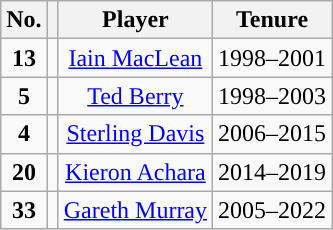<table class="wikitable" style="text-align:center; font-size:100%;">
<tr>
<th>No.</th>
<th></th>
<th>Player</th>
<th>Tenure</th>
</tr>
<tr>
<td><strong>13</strong></td>
<td> </td>
<td><a href='#'>Iain MacLean</a></td>
<td>1998–2001</td>
</tr>
<tr>
<td><strong>5</strong></td>
<td></td>
<td><a href='#'>Ted Berry</a></td>
<td>1998–2003</td>
</tr>
<tr>
<td><strong>4</strong></td>
<td> </td>
<td><a href='#'>Sterling Davis</a></td>
<td>2006–2015</td>
</tr>
<tr>
<td><strong>20</strong></td>
<td> </td>
<td><a href='#'>Kieron Achara</a></td>
<td>2014–2019</td>
</tr>
<tr>
<td><strong>33</strong></td>
<td> </td>
<td><a href='#'>Gareth Murray</a></td>
<td>2005–2022</td>
</tr>
</table>
